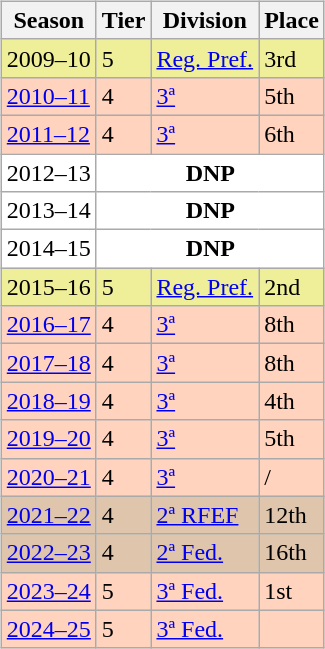<table>
<tr>
<td valign="top" width=0%><br><table class="wikitable">
<tr style="background:#f0f6fa;">
<th>Season</th>
<th>Tier</th>
<th>Division</th>
<th>Place</th>
</tr>
<tr>
<td style="background:#EFEF99;">2009–10</td>
<td style="background:#EFEF99;">5</td>
<td style="background:#EFEF99;"><a href='#'>Reg. Pref.</a></td>
<td style="background:#EFEF99;">3rd</td>
</tr>
<tr>
<td style="background:#FFD3BD;"><a href='#'>2010–11</a></td>
<td style="background:#FFD3BD;">4</td>
<td style="background:#FFD3BD;"><a href='#'>3ª</a></td>
<td style="background:#FFD3BD;">5th</td>
</tr>
<tr>
<td style="background:#FFD3BD;"><a href='#'>2011–12</a></td>
<td style="background:#FFD3BD;">4</td>
<td style="background:#FFD3BD;"><a href='#'>3ª</a></td>
<td style="background:#FFD3BD;">6th</td>
</tr>
<tr>
<td style="background:#FFFFFF;">2012–13</td>
<th style="background:#FFFFFF;" colspan="3">DNP</th>
</tr>
<tr>
<td style="background:#FFFFFF;">2013–14</td>
<th style="background:#FFFFFF;" colspan="3">DNP</th>
</tr>
<tr>
<td style="background:#FFFFFF;">2014–15</td>
<th style="background:#FFFFFF;" colspan="3">DNP</th>
</tr>
<tr>
<td style="background:#EFEF99;">2015–16</td>
<td style="background:#EFEF99;">5</td>
<td style="background:#EFEF99;"><a href='#'>Reg. Pref.</a></td>
<td style="background:#EFEF99;">2nd</td>
</tr>
<tr>
<td style="background:#FFD3BD;"><a href='#'>2016–17</a></td>
<td style="background:#FFD3BD;">4</td>
<td style="background:#FFD3BD;"><a href='#'>3ª</a></td>
<td style="background:#FFD3BD;">8th</td>
</tr>
<tr>
<td style="background:#FFD3BD;"><a href='#'>2017–18</a></td>
<td style="background:#FFD3BD;">4</td>
<td style="background:#FFD3BD;"><a href='#'>3ª</a></td>
<td style="background:#FFD3BD;">8th</td>
</tr>
<tr>
<td style="background:#FFD3BD;"><a href='#'>2018–19</a></td>
<td style="background:#FFD3BD;">4</td>
<td style="background:#FFD3BD;"><a href='#'>3ª</a></td>
<td style="background:#FFD3BD;">4th</td>
</tr>
<tr>
<td style="background:#FFD3BD;"><a href='#'>2019–20</a></td>
<td style="background:#FFD3BD;">4</td>
<td style="background:#FFD3BD;"><a href='#'>3ª</a></td>
<td style="background:#FFD3BD;">5th</td>
</tr>
<tr>
<td style="background:#FFD3BD;"><a href='#'>2020–21</a></td>
<td style="background:#FFD3BD;">4</td>
<td style="background:#FFD3BD;"><a href='#'>3ª</a></td>
<td style="background:#FFD3BD;"> / </td>
</tr>
<tr>
<td style="background:#DEC5AB;"><a href='#'>2021–22</a></td>
<td style="background:#DEC5AB;">4</td>
<td style="background:#DEC5AB;"><a href='#'>2ª RFEF</a></td>
<td style="background:#DEC5AB;">12th</td>
</tr>
<tr>
<td style="background:#DEC5AB;"><a href='#'>2022–23</a></td>
<td style="background:#DEC5AB;">4</td>
<td style="background:#DEC5AB;"><a href='#'>2ª Fed.</a></td>
<td style="background:#DEC5AB;">16th</td>
</tr>
<tr>
<td style="background:#FFD3BD;"><a href='#'>2023–24</a></td>
<td style="background:#FFD3BD;">5</td>
<td style="background:#FFD3BD;"><a href='#'>3ª Fed.</a></td>
<td style="background:#FFD3BD;">1st</td>
</tr>
<tr>
<td style="background:#FFD3BD;"><a href='#'>2024–25</a></td>
<td style="background:#FFD3BD;">5</td>
<td style="background:#FFD3BD;"><a href='#'>3ª Fed.</a></td>
<td style="background:#FFD3BD;"></td>
</tr>
</table>
</td>
</tr>
</table>
